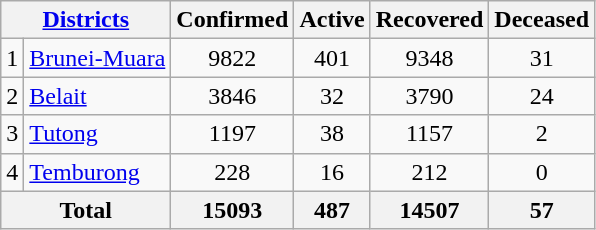<table class="wikitable sortable mw-collapsible mw-collapsed">
<tr>
<th colspan="2"><a href='#'>Districts</a></th>
<th>Confirmed</th>
<th>Active</th>
<th>Recovered</th>
<th>Deceased</th>
</tr>
<tr align="center">
<td>1</td>
<td align="left"><a href='#'>Brunei-Muara</a></td>
<td>9822</td>
<td>401</td>
<td>9348</td>
<td>31</td>
</tr>
<tr align="center">
<td>2</td>
<td align="left"><a href='#'>Belait</a></td>
<td>3846</td>
<td>32</td>
<td>3790</td>
<td>24</td>
</tr>
<tr align="center">
<td>3</td>
<td align="left"><a href='#'>Tutong</a></td>
<td>1197</td>
<td>38</td>
<td>1157</td>
<td>2</td>
</tr>
<tr align="center">
<td>4</td>
<td align="left"><a href='#'>Temburong</a></td>
<td>228</td>
<td>16</td>
<td>212</td>
<td>0</td>
</tr>
<tr>
<th colspan="2"><strong>Total</strong></th>
<th>15093</th>
<th>487</th>
<th>14507</th>
<th>57<br></th>
</tr>
</table>
